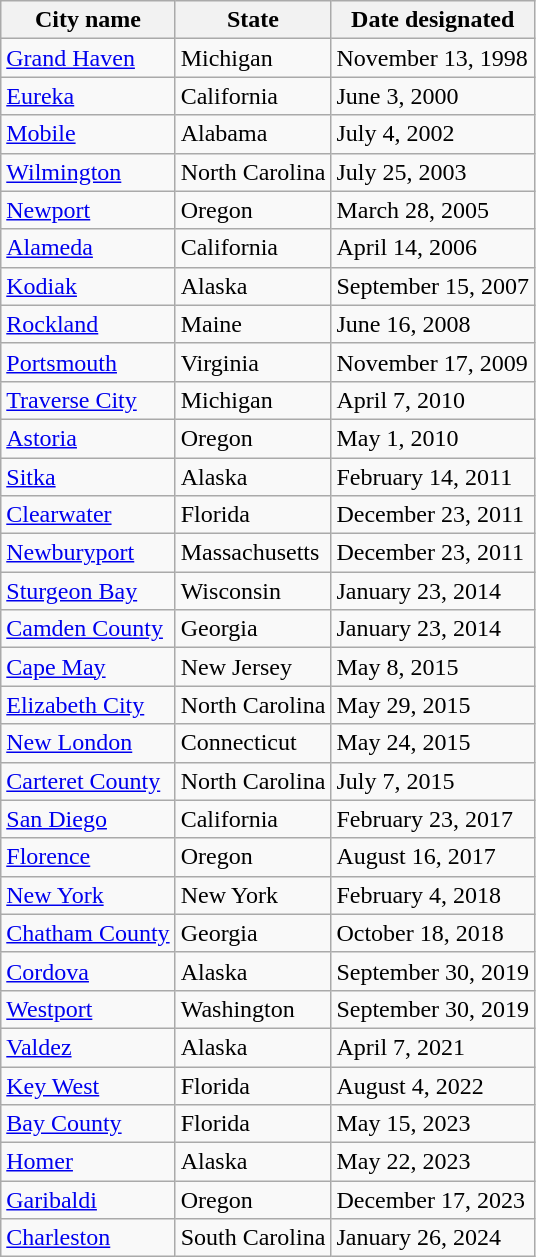<table class="wikitable sortable collapsible" border="1"|right>
<tr>
<th scope="col">City name</th>
<th scope="col">State</th>
<th scope="col">Date designated</th>
</tr>
<tr>
<td><a href='#'>Grand Haven</a></td>
<td>Michigan</td>
<td>November 13, 1998</td>
</tr>
<tr>
<td><a href='#'>Eureka</a></td>
<td>California</td>
<td>June 3, 2000</td>
</tr>
<tr>
<td><a href='#'>Mobile</a></td>
<td>Alabama</td>
<td>July 4, 2002</td>
</tr>
<tr>
<td><a href='#'>Wilmington</a></td>
<td>North Carolina</td>
<td>July 25, 2003</td>
</tr>
<tr>
<td><a href='#'>Newport</a></td>
<td>Oregon</td>
<td>March 28, 2005</td>
</tr>
<tr>
<td><a href='#'>Alameda</a></td>
<td>California</td>
<td>April 14, 2006</td>
</tr>
<tr>
<td><a href='#'>Kodiak</a></td>
<td>Alaska</td>
<td>September 15, 2007</td>
</tr>
<tr>
<td><a href='#'>Rockland</a></td>
<td>Maine</td>
<td>June 16, 2008</td>
</tr>
<tr>
<td><a href='#'>Portsmouth</a></td>
<td>Virginia</td>
<td>November 17, 2009</td>
</tr>
<tr>
<td><a href='#'>Traverse City</a></td>
<td>Michigan</td>
<td>April 7, 2010</td>
</tr>
<tr>
<td><a href='#'>Astoria</a></td>
<td>Oregon</td>
<td>May 1, 2010</td>
</tr>
<tr>
<td><a href='#'>Sitka</a></td>
<td>Alaska</td>
<td>February 14, 2011</td>
</tr>
<tr>
<td><a href='#'>Clearwater</a></td>
<td>Florida</td>
<td>December 23, 2011</td>
</tr>
<tr>
<td><a href='#'>Newburyport</a></td>
<td>Massachusetts</td>
<td>December 23, 2011</td>
</tr>
<tr>
<td><a href='#'>Sturgeon Bay</a></td>
<td>Wisconsin</td>
<td>January 23, 2014</td>
</tr>
<tr>
<td><a href='#'>Camden County</a></td>
<td>Georgia</td>
<td>January 23, 2014</td>
</tr>
<tr>
<td><a href='#'>Cape May</a></td>
<td>New Jersey</td>
<td>May 8, 2015</td>
</tr>
<tr>
<td><a href='#'>Elizabeth City</a></td>
<td>North Carolina</td>
<td>May 29, 2015</td>
</tr>
<tr>
<td><a href='#'>New London</a></td>
<td>Connecticut</td>
<td>May 24, 2015</td>
</tr>
<tr>
<td><a href='#'>Carteret County</a></td>
<td>North Carolina</td>
<td>July 7, 2015</td>
</tr>
<tr>
<td><a href='#'>San Diego</a></td>
<td>California</td>
<td>February 23, 2017</td>
</tr>
<tr>
<td><a href='#'>Florence</a></td>
<td>Oregon</td>
<td>August 16, 2017</td>
</tr>
<tr>
<td><a href='#'>New York</a></td>
<td>New York</td>
<td>February 4, 2018</td>
</tr>
<tr>
<td><a href='#'>Chatham County</a></td>
<td>Georgia</td>
<td>October 18, 2018</td>
</tr>
<tr>
<td><a href='#'>Cordova</a></td>
<td>Alaska</td>
<td>September 30, 2019</td>
</tr>
<tr>
<td><a href='#'>Westport</a></td>
<td>Washington</td>
<td>September 30, 2019</td>
</tr>
<tr>
<td><a href='#'>Valdez</a></td>
<td>Alaska</td>
<td>April 7, 2021</td>
</tr>
<tr>
<td><a href='#'>Key West</a></td>
<td>Florida</td>
<td>August 4, 2022</td>
</tr>
<tr>
<td><a href='#'>Bay County</a></td>
<td>Florida</td>
<td>May 15, 2023</td>
</tr>
<tr>
<td><a href='#'>Homer</a></td>
<td>Alaska</td>
<td>May 22, 2023</td>
</tr>
<tr>
<td><a href='#'>Garibaldi</a></td>
<td>Oregon</td>
<td>December 17, 2023</td>
</tr>
<tr>
<td><a href='#'>Charleston</a></td>
<td>South Carolina</td>
<td>January 26, 2024</td>
</tr>
</table>
